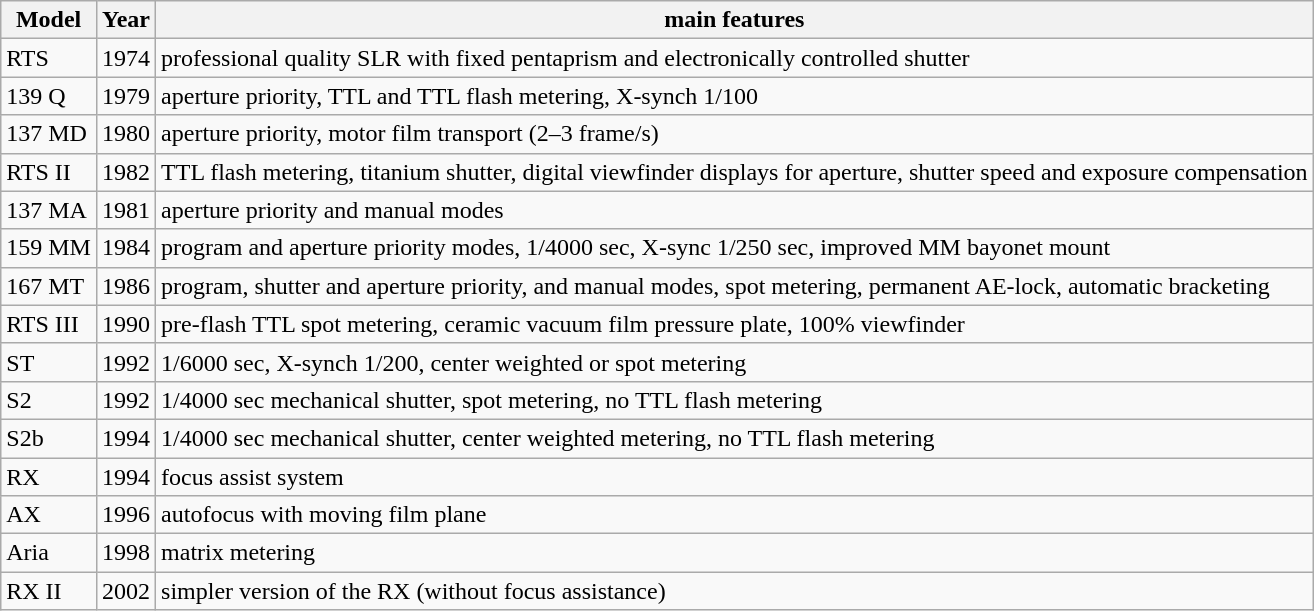<table class="wikitable">
<tr>
<th>Model</th>
<th>Year</th>
<th>main features</th>
</tr>
<tr>
<td>RTS</td>
<td>1974</td>
<td>professional quality SLR with fixed pentaprism and electronically controlled shutter</td>
</tr>
<tr>
<td>139 Q</td>
<td>1979</td>
<td>aperture priority, TTL and TTL flash metering, X-synch 1/100</td>
</tr>
<tr>
<td>137 MD</td>
<td>1980</td>
<td>aperture priority, motor film transport (2–3 frame/s)</td>
</tr>
<tr>
<td>RTS II</td>
<td>1982</td>
<td>TTL flash metering, titanium shutter, digital viewfinder displays for aperture, shutter speed and exposure compensation</td>
</tr>
<tr>
<td>137 MA</td>
<td>1981</td>
<td>aperture priority and manual modes</td>
</tr>
<tr>
<td>159 MM</td>
<td>1984</td>
<td>program and aperture priority modes, 1/4000 sec, X-sync 1/250 sec, improved MM bayonet mount</td>
</tr>
<tr>
<td>167 MT</td>
<td>1986</td>
<td>program, shutter and aperture priority, and manual modes, spot metering, permanent AE-lock, automatic bracketing</td>
</tr>
<tr>
<td>RTS III</td>
<td>1990</td>
<td>pre-flash TTL spot metering, ceramic vacuum film pressure plate, 100% viewfinder</td>
</tr>
<tr>
<td>ST</td>
<td>1992</td>
<td>1/6000 sec, X-synch 1/200, center weighted or spot metering</td>
</tr>
<tr>
<td>S2</td>
<td>1992</td>
<td>1/4000 sec mechanical shutter, spot metering, no TTL flash metering</td>
</tr>
<tr>
<td>S2b</td>
<td>1994</td>
<td>1/4000 sec mechanical shutter, center weighted metering, no TTL flash metering</td>
</tr>
<tr>
<td>RX</td>
<td>1994</td>
<td>focus assist system</td>
</tr>
<tr>
<td>AX</td>
<td>1996</td>
<td>autofocus with moving film plane</td>
</tr>
<tr>
<td>Aria</td>
<td>1998</td>
<td>matrix metering</td>
</tr>
<tr>
<td>RX II</td>
<td>2002</td>
<td>simpler version of the RX (without focus assistance)</td>
</tr>
</table>
